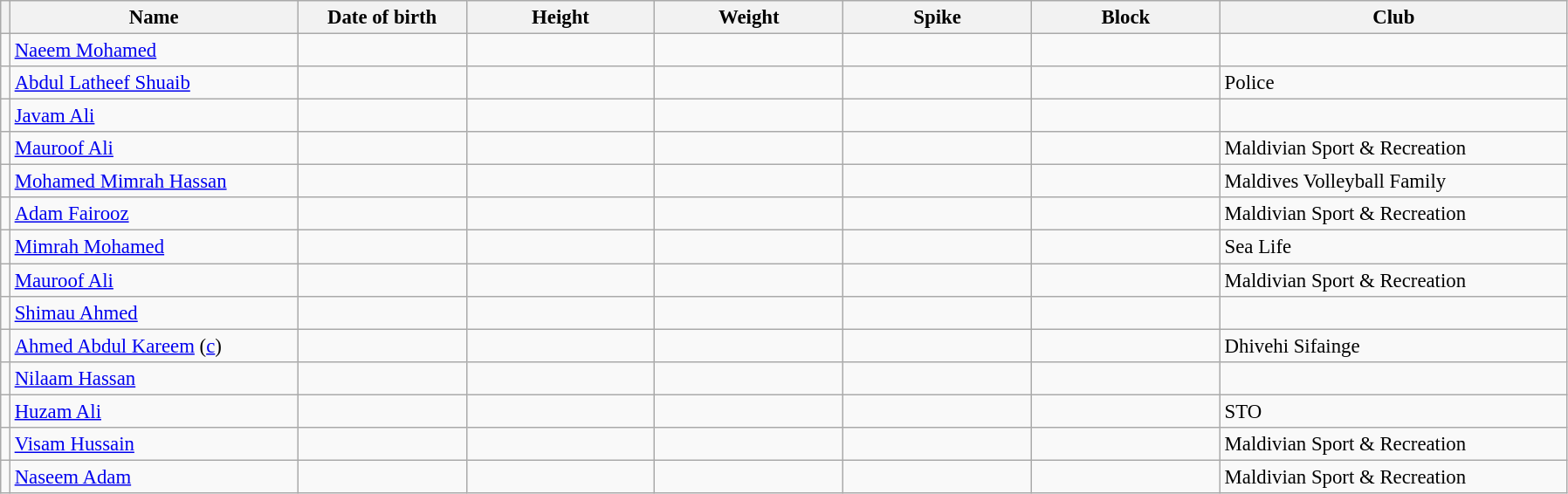<table class="wikitable sortable" style="font-size:95%; text-align:center;">
<tr>
<th></th>
<th style="width:14em">Name</th>
<th style="width:8em">Date of birth</th>
<th style="width:9em">Height</th>
<th style="width:9em">Weight</th>
<th style="width:9em">Spike</th>
<th style="width:9em">Block</th>
<th style="width:17em">Club</th>
</tr>
<tr>
<td></td>
<td align=left><a href='#'>Naeem Mohamed</a></td>
<td align=right></td>
<td></td>
<td></td>
<td></td>
<td></td>
<td></td>
</tr>
<tr>
<td></td>
<td align=left><a href='#'>Abdul Latheef Shuaib</a></td>
<td align=right></td>
<td></td>
<td></td>
<td></td>
<td></td>
<td align="left"> Police</td>
</tr>
<tr>
<td></td>
<td align=left><a href='#'>Javam Ali</a></td>
<td align=right></td>
<td></td>
<td></td>
<td></td>
<td></td>
<td></td>
</tr>
<tr>
<td></td>
<td align=left><a href='#'>Mauroof Ali</a></td>
<td align=right></td>
<td></td>
<td></td>
<td></td>
<td></td>
<td align="left"> Maldivian Sport & Recreation</td>
</tr>
<tr>
<td></td>
<td align=left><a href='#'>Mohamed Mimrah Hassan</a></td>
<td align=right></td>
<td></td>
<td></td>
<td></td>
<td></td>
<td align="left"> Maldives Volleyball Family</td>
</tr>
<tr>
<td></td>
<td align=left><a href='#'>Adam Fairooz</a></td>
<td align=right></td>
<td></td>
<td></td>
<td></td>
<td></td>
<td align="left"> Maldivian Sport & Recreation</td>
</tr>
<tr>
<td></td>
<td align=left><a href='#'>Mimrah Mohamed</a></td>
<td align=right></td>
<td></td>
<td></td>
<td></td>
<td></td>
<td align="left"> Sea Life</td>
</tr>
<tr>
<td></td>
<td align=left><a href='#'>Mauroof Ali</a></td>
<td align=right></td>
<td></td>
<td></td>
<td></td>
<td></td>
<td align="left"> Maldivian Sport & Recreation</td>
</tr>
<tr>
<td></td>
<td align=left><a href='#'>Shimau Ahmed</a></td>
<td align=right></td>
<td></td>
<td></td>
<td></td>
<td></td>
<td></td>
</tr>
<tr>
<td></td>
<td align=left><a href='#'>Ahmed Abdul Kareem</a> (<a href='#'>c</a>)</td>
<td align=right></td>
<td></td>
<td></td>
<td></td>
<td></td>
<td align="left"> Dhivehi Sifainge</td>
</tr>
<tr>
<td></td>
<td align=left><a href='#'>Nilaam Hassan</a></td>
<td align=right></td>
<td></td>
<td></td>
<td></td>
<td></td>
<td></td>
</tr>
<tr>
<td></td>
<td align=left><a href='#'>Huzam Ali</a></td>
<td align=right></td>
<td></td>
<td></td>
<td></td>
<td></td>
<td align="left"> STO</td>
</tr>
<tr>
<td></td>
<td align=left><a href='#'>Visam Hussain</a></td>
<td align=right></td>
<td></td>
<td></td>
<td></td>
<td></td>
<td align="left"> Maldivian Sport & Recreation</td>
</tr>
<tr>
<td></td>
<td align=left><a href='#'>Naseem Adam</a></td>
<td align=right></td>
<td></td>
<td></td>
<td></td>
<td></td>
<td align="left"> Maldivian Sport & Recreation</td>
</tr>
</table>
